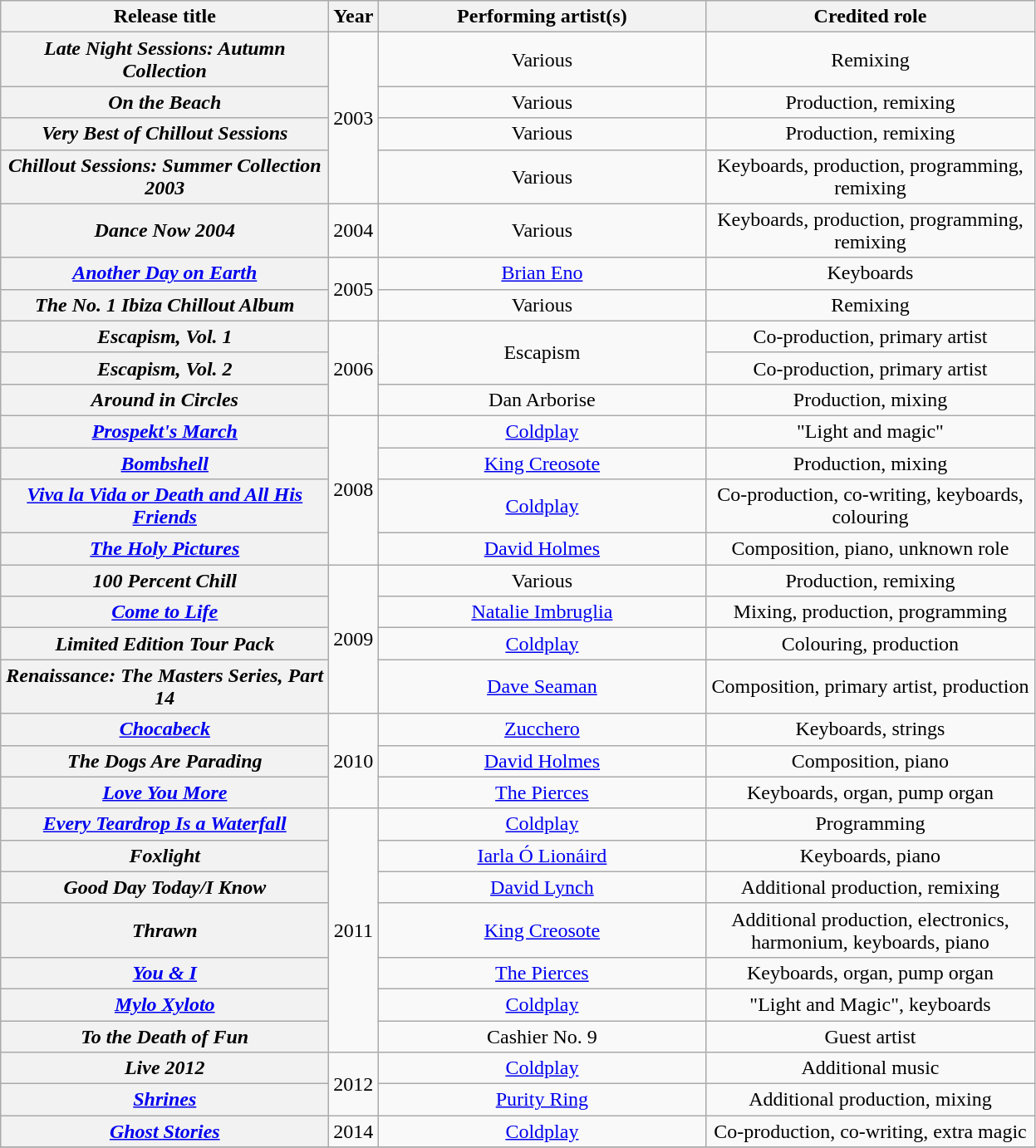<table class="wikitable plainrowheaders" style="text-align:center;">
<tr>
<th rowspan="1" style="width:16em;">Release title</th>
<th rowspan="1">Year</th>
<th rowspan="1" style="width:16em;">Performing artist(s)</th>
<th rowspan="1" style="width:16em;">Credited role</th>
</tr>
<tr>
<th scope="row"><em>Late Night Sessions: Autumn Collection</em></th>
<td rowspan="4">2003</td>
<td>Various</td>
<td>Remixing</td>
</tr>
<tr>
<th scope="row"><em>On the Beach</em></th>
<td>Various</td>
<td>Production, remixing</td>
</tr>
<tr>
<th scope="row"><em>Very Best of Chillout Sessions</em></th>
<td>Various</td>
<td>Production, remixing</td>
</tr>
<tr>
<th scope="row"><em>Chillout Sessions: Summer Collection 2003</em></th>
<td>Various</td>
<td>Keyboards, production, programming, remixing</td>
</tr>
<tr>
<th scope="row"><em>Dance Now 2004</em></th>
<td>2004</td>
<td>Various</td>
<td>Keyboards, production, programming, remixing</td>
</tr>
<tr>
<th scope="row"><em><a href='#'>Another Day on Earth</a></em></th>
<td rowspan="2">2005</td>
<td><a href='#'>Brian Eno</a></td>
<td>Keyboards</td>
</tr>
<tr>
<th scope="row"><em>The No. 1 Ibiza Chillout Album</em></th>
<td>Various</td>
<td>Remixing</td>
</tr>
<tr>
<th scope="row"><em>Escapism, Vol. 1</em></th>
<td rowspan="3">2006</td>
<td rowspan="2">Escapism</td>
<td>Co-production, primary artist</td>
</tr>
<tr>
<th scope="row"><em>Escapism, Vol. 2</em></th>
<td>Co-production, primary artist</td>
</tr>
<tr>
<th scope="row"><em>Around in Circles</em></th>
<td>Dan Arborise</td>
<td>Production, mixing</td>
</tr>
<tr>
<th scope="row"><em><a href='#'>Prospekt's March</a></em></th>
<td rowspan="4">2008</td>
<td><a href='#'>Coldplay</a></td>
<td>"Light and magic"</td>
</tr>
<tr>
<th scope="row"><em><a href='#'>Bombshell</a></em></th>
<td><a href='#'>King Creosote</a></td>
<td>Production, mixing</td>
</tr>
<tr>
<th scope="row"><em><a href='#'>Viva la Vida or Death and All His Friends</a></em></th>
<td><a href='#'>Coldplay</a></td>
<td>Co-production, co-writing, keyboards, colouring</td>
</tr>
<tr>
<th scope="row"><em><a href='#'>The Holy Pictures</a></em></th>
<td><a href='#'>David Holmes</a></td>
<td>Composition, piano, unknown role</td>
</tr>
<tr>
<th scope="row"><em>100 Percent Chill</em></th>
<td rowspan="4">2009</td>
<td>Various</td>
<td>Production, remixing</td>
</tr>
<tr>
<th scope="row"><em><a href='#'>Come to Life</a></em></th>
<td><a href='#'>Natalie Imbruglia</a></td>
<td>Mixing, production, programming</td>
</tr>
<tr>
<th scope="row"><em>Limited Edition Tour Pack</em></th>
<td><a href='#'>Coldplay</a></td>
<td>Colouring, production</td>
</tr>
<tr>
<th scope="row"><em>Renaissance: The Masters Series, Part 14</em></th>
<td><a href='#'>Dave Seaman</a></td>
<td>Composition, primary artist, production</td>
</tr>
<tr>
<th scope="row"><em><a href='#'>Chocabeck</a></em></th>
<td rowspan="3">2010</td>
<td><a href='#'>Zucchero</a></td>
<td>Keyboards, strings</td>
</tr>
<tr>
<th scope="row"><em>The Dogs Are Parading</em></th>
<td><a href='#'>David Holmes</a></td>
<td>Composition, piano</td>
</tr>
<tr>
<th scope="row"><em><a href='#'>Love You More</a></em></th>
<td><a href='#'>The Pierces</a></td>
<td>Keyboards, organ, pump organ</td>
</tr>
<tr>
<th scope="row"><em><a href='#'>Every Teardrop Is a Waterfall</a></em></th>
<td rowspan="7">2011</td>
<td><a href='#'>Coldplay</a></td>
<td>Programming</td>
</tr>
<tr>
<th scope="row"><em>Foxlight</em></th>
<td><a href='#'>Iarla Ó Lionáird</a></td>
<td>Keyboards, piano</td>
</tr>
<tr>
<th scope="row"><em>Good Day Today/I Know</em></th>
<td><a href='#'>David Lynch</a></td>
<td>Additional production, remixing</td>
</tr>
<tr>
<th scope="row"><em>Thrawn</em></th>
<td><a href='#'>King Creosote</a></td>
<td>Additional production, electronics, harmonium, keyboards, piano</td>
</tr>
<tr>
<th scope="row"><em><a href='#'>You & I</a></em></th>
<td><a href='#'>The Pierces</a></td>
<td>Keyboards, organ, pump organ</td>
</tr>
<tr>
<th scope="row"><em><a href='#'>Mylo Xyloto</a></em></th>
<td><a href='#'>Coldplay</a></td>
<td>"Light and Magic", keyboards</td>
</tr>
<tr>
<th scope="row"><em>To the Death of Fun</em></th>
<td>Cashier No. 9</td>
<td>Guest artist</td>
</tr>
<tr>
<th scope="row"><em>Live 2012</em></th>
<td rowspan="2">2012</td>
<td><a href='#'>Coldplay</a></td>
<td>Additional music</td>
</tr>
<tr>
<th scope="row"><em><a href='#'>Shrines</a></em></th>
<td><a href='#'>Purity Ring</a></td>
<td>Additional production, mixing</td>
</tr>
<tr>
<th scope="row"><em><a href='#'>Ghost Stories</a></em></th>
<td rowspan="1">2014</td>
<td><a href='#'>Coldplay</a></td>
<td>Co-production, co-writing, extra magic</td>
</tr>
<tr>
</tr>
</table>
